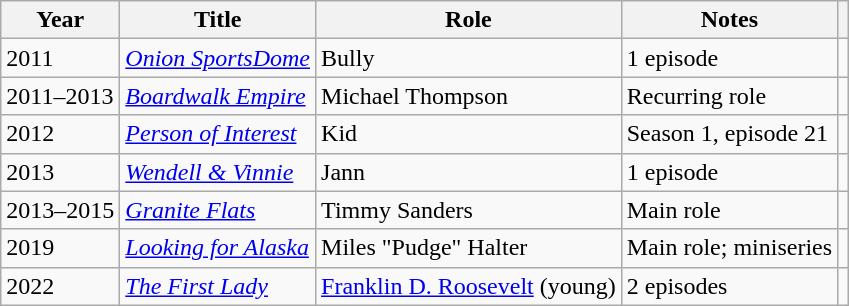<table class="wikitable sortable">
<tr>
<th>Year</th>
<th>Title</th>
<th>Role</th>
<th>Notes</th>
<th scope="col" class="unsortable"></th>
</tr>
<tr>
<td>2011</td>
<td><em><a href='#'>Onion SportsDome</a></em></td>
<td>Bully</td>
<td>1 episode</td>
<td style="text-align: center;"></td>
</tr>
<tr>
<td>2011–2013</td>
<td><em><a href='#'>Boardwalk Empire</a></em></td>
<td>Michael Thompson</td>
<td>Recurring role</td>
<td style="text-align: center;"></td>
</tr>
<tr>
<td>2012</td>
<td><em><a href='#'>Person of Interest</a></em></td>
<td>Kid</td>
<td>Season 1, episode 21</td>
<td style="text-align: center;"></td>
</tr>
<tr>
<td>2013</td>
<td><em><a href='#'>Wendell & Vinnie</a></em></td>
<td>Jann</td>
<td>1 episode</td>
<td style="text-align: center;"></td>
</tr>
<tr>
<td>2013–2015</td>
<td><em><a href='#'>Granite Flats</a></em></td>
<td>Timmy Sanders</td>
<td>Main role</td>
<td style="text-align: center;"></td>
</tr>
<tr>
<td>2019</td>
<td><em><a href='#'>Looking for Alaska</a></em></td>
<td>Miles "Pudge" Halter</td>
<td>Main role; miniseries</td>
<td style="text-align: center;"></td>
</tr>
<tr>
<td>2022</td>
<td data-sort-value="First Lady, The"><em><a href='#'>The First Lady</a></em></td>
<td><a href='#'>Franklin D. Roosevelt</a> (young)</td>
<td>2 episodes</td>
<td style="text-align: center;"></td>
</tr>
</table>
